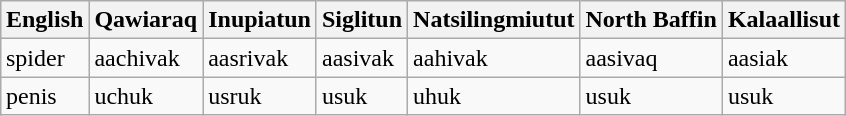<table class="wikitable" style="margin: auto;">
<tr>
<th>English</th>
<th>Qawiaraq</th>
<th>Inupiatun</th>
<th>Siglitun</th>
<th>Natsilingmiutut</th>
<th>North Baffin</th>
<th>Kalaallisut</th>
</tr>
<tr>
<td>spider</td>
<td>aachivak</td>
<td>aasrivak</td>
<td>aasivak</td>
<td>aahivak</td>
<td>aasivaq</td>
<td>aasiak</td>
</tr>
<tr>
<td>penis</td>
<td>uchuk</td>
<td>usruk</td>
<td>usuk</td>
<td>uhuk</td>
<td>usuk</td>
<td>usuk</td>
</tr>
</table>
